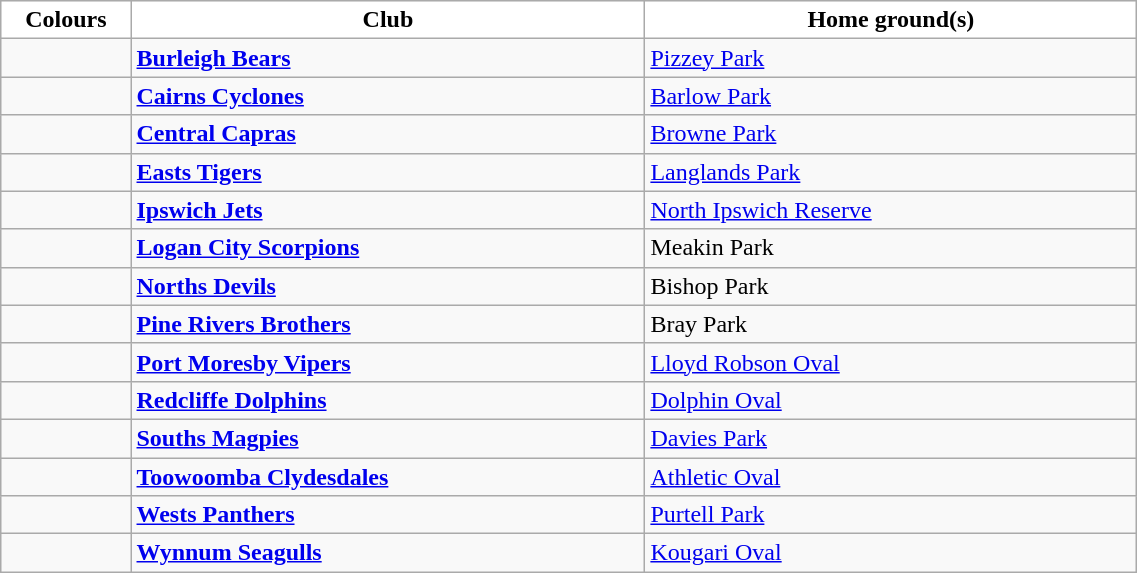<table class="wikitable" style="width:60%; text-align:left">
<tr>
<th style="background:white; width:1%">Colours</th>
<th style="background:white; width:10%">Club</th>
<th style="background:white; width:10%">Home ground(s)</th>
</tr>
<tr>
<td></td>
<td><strong><a href='#'>Burleigh Bears</a></strong></td>
<td><a href='#'>Pizzey Park</a></td>
</tr>
<tr>
<td></td>
<td><strong><a href='#'>Cairns Cyclones</a></strong></td>
<td><a href='#'>Barlow Park</a></td>
</tr>
<tr>
<td></td>
<td><strong><a href='#'>Central Capras</a></strong></td>
<td><a href='#'>Browne Park</a></td>
</tr>
<tr>
<td></td>
<td><strong><a href='#'>Easts Tigers</a></strong></td>
<td><a href='#'>Langlands Park</a></td>
</tr>
<tr>
<td></td>
<td><strong><a href='#'>Ipswich Jets</a></strong></td>
<td><a href='#'>North Ipswich Reserve</a></td>
</tr>
<tr>
<td></td>
<td><strong><a href='#'>Logan City Scorpions</a></strong></td>
<td>Meakin Park</td>
</tr>
<tr>
<td></td>
<td><strong><a href='#'>Norths Devils</a></strong></td>
<td>Bishop Park</td>
</tr>
<tr>
<td></td>
<td><strong><a href='#'>Pine Rivers Brothers</a></strong></td>
<td>Bray Park</td>
</tr>
<tr>
<td></td>
<td><strong><a href='#'>Port Moresby Vipers</a></strong></td>
<td><a href='#'>Lloyd Robson Oval</a></td>
</tr>
<tr>
<td></td>
<td><strong><a href='#'>Redcliffe Dolphins</a></strong></td>
<td><a href='#'>Dolphin Oval</a></td>
</tr>
<tr>
<td></td>
<td><strong><a href='#'>Souths Magpies</a></strong></td>
<td><a href='#'>Davies Park</a></td>
</tr>
<tr>
<td></td>
<td><strong><a href='#'>Toowoomba Clydesdales</a></strong></td>
<td><a href='#'>Athletic Oval</a></td>
</tr>
<tr>
<td></td>
<td><strong><a href='#'>Wests Panthers</a></strong></td>
<td><a href='#'>Purtell Park</a></td>
</tr>
<tr>
<td></td>
<td><strong><a href='#'>Wynnum Seagulls</a></strong></td>
<td><a href='#'>Kougari Oval</a></td>
</tr>
</table>
